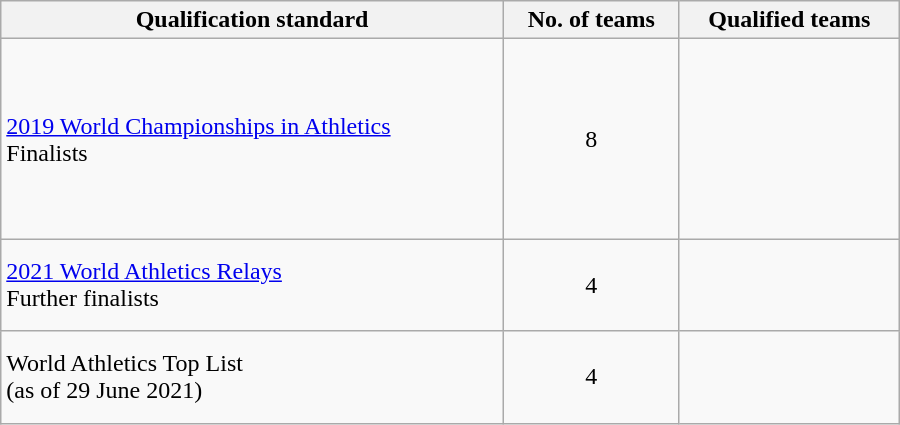<table class="wikitable" style="text-align:left; width:600px;">
<tr>
<th>Qualification standard</th>
<th>No. of teams</th>
<th>Qualified teams</th>
</tr>
<tr>
<td><a href='#'>2019 World Championships in Athletics</a><br>Finalists</td>
<td align=center>8</td>
<td><br><br><br><br><br><br><br></td>
</tr>
<tr>
<td><a href='#'>2021 World Athletics Relays</a><br>Further finalists</td>
<td align=center>4</td>
<td><br><br><br></td>
</tr>
<tr>
<td>World Athletics Top List<br>(as of 29 June 2021)</td>
<td align=center>4</td>
<td><br><br><br></td>
</tr>
</table>
